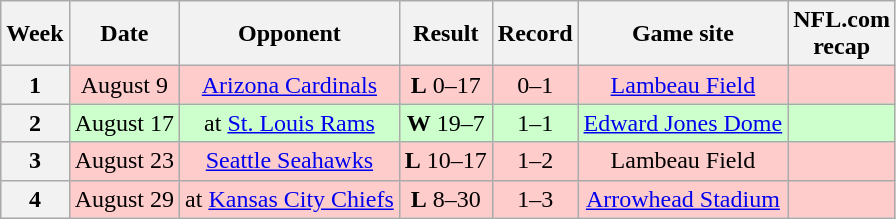<table class="wikitable" style="text-align:center">
<tr>
<th>Week</th>
<th>Date</th>
<th>Opponent</th>
<th>Result</th>
<th>Record</th>
<th>Game site</th>
<th>NFL.com<br>recap</th>
</tr>
<tr style="background:#fcc">
<th>1</th>
<td>August 9</td>
<td><a href='#'>Arizona Cardinals</a></td>
<td><strong>L</strong> 0–17</td>
<td>0–1</td>
<td><a href='#'>Lambeau Field</a></td>
<td></td>
</tr>
<tr style="background:#cfc">
<th>2</th>
<td>August 17</td>
<td>at <a href='#'>St. Louis Rams</a></td>
<td><strong>W</strong> 19–7</td>
<td>1–1</td>
<td><a href='#'>Edward Jones Dome</a></td>
<td></td>
</tr>
<tr style="background:#fcc">
<th>3</th>
<td>August 23</td>
<td><a href='#'>Seattle Seahawks</a></td>
<td><strong>L</strong> 10–17</td>
<td>1–2</td>
<td>Lambeau Field</td>
<td></td>
</tr>
<tr style="background:#fcc">
<th>4</th>
<td>August 29</td>
<td>at <a href='#'>Kansas City Chiefs</a></td>
<td><strong>L</strong> 8–30</td>
<td>1–3</td>
<td><a href='#'>Arrowhead Stadium</a></td>
<td></td>
</tr>
</table>
